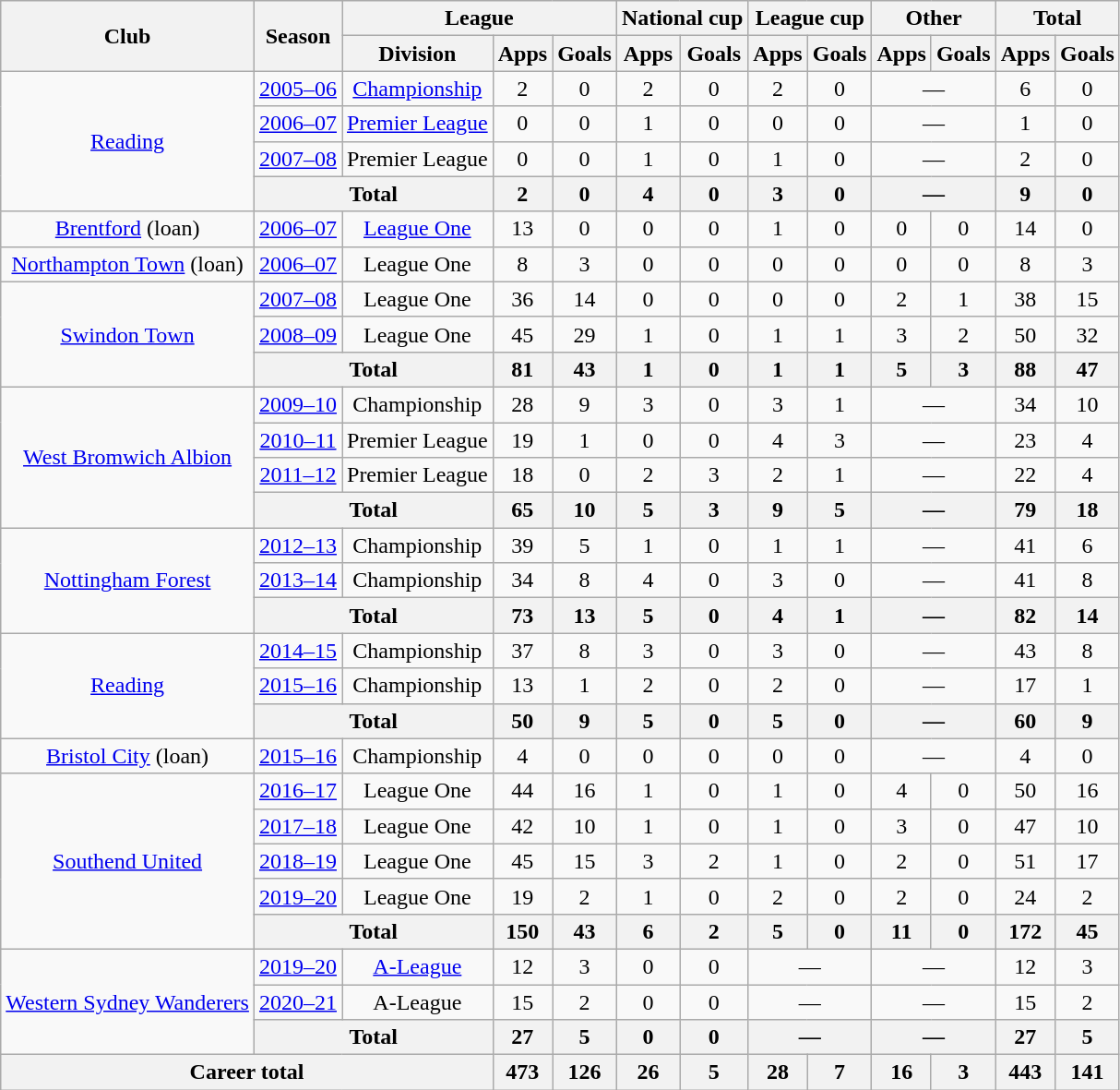<table class="wikitable" style="text-align:center">
<tr>
<th rowspan="2">Club</th>
<th rowspan="2">Season</th>
<th colspan="3">League</th>
<th colspan="2">National cup</th>
<th colspan="2">League cup</th>
<th colspan="2">Other</th>
<th colspan="2">Total</th>
</tr>
<tr>
<th>Division</th>
<th>Apps</th>
<th>Goals</th>
<th>Apps</th>
<th>Goals</th>
<th>Apps</th>
<th>Goals</th>
<th>Apps</th>
<th>Goals</th>
<th>Apps</th>
<th>Goals</th>
</tr>
<tr>
<td rowspan="4"><a href='#'>Reading</a></td>
<td><a href='#'>2005–06</a></td>
<td><a href='#'>Championship</a></td>
<td>2</td>
<td>0</td>
<td>2</td>
<td>0</td>
<td>2</td>
<td>0</td>
<td colspan="2">—</td>
<td>6</td>
<td>0</td>
</tr>
<tr>
<td><a href='#'>2006–07</a></td>
<td><a href='#'>Premier League</a></td>
<td>0</td>
<td>0</td>
<td>1</td>
<td>0</td>
<td>0</td>
<td>0</td>
<td colspan="2">—</td>
<td>1</td>
<td>0</td>
</tr>
<tr>
<td><a href='#'>2007–08</a></td>
<td>Premier League</td>
<td>0</td>
<td>0</td>
<td>1</td>
<td>0</td>
<td>1</td>
<td>0</td>
<td colspan="2">—</td>
<td>2</td>
<td>0</td>
</tr>
<tr>
<th colspan="2">Total</th>
<th>2</th>
<th>0</th>
<th>4</th>
<th>0</th>
<th>3</th>
<th>0</th>
<th colspan="2">—</th>
<th>9</th>
<th>0</th>
</tr>
<tr>
<td><a href='#'>Brentford</a> (loan)</td>
<td><a href='#'>2006–07</a></td>
<td><a href='#'>League One</a></td>
<td>13</td>
<td>0</td>
<td>0</td>
<td>0</td>
<td>1</td>
<td>0</td>
<td>0</td>
<td>0</td>
<td>14</td>
<td>0</td>
</tr>
<tr>
<td><a href='#'>Northampton Town</a> (loan)</td>
<td><a href='#'>2006–07</a></td>
<td>League One</td>
<td>8</td>
<td>3</td>
<td>0</td>
<td>0</td>
<td>0</td>
<td>0</td>
<td>0</td>
<td>0</td>
<td>8</td>
<td>3</td>
</tr>
<tr>
<td rowspan="3"><a href='#'>Swindon Town</a></td>
<td><a href='#'>2007–08</a></td>
<td>League One</td>
<td>36</td>
<td>14</td>
<td>0</td>
<td>0</td>
<td>0</td>
<td>0</td>
<td>2</td>
<td>1</td>
<td>38</td>
<td>15</td>
</tr>
<tr>
<td><a href='#'>2008–09</a></td>
<td>League One</td>
<td>45</td>
<td>29</td>
<td>1</td>
<td>0</td>
<td>1</td>
<td>1</td>
<td>3</td>
<td>2</td>
<td>50</td>
<td>32</td>
</tr>
<tr>
<th colspan="2">Total</th>
<th>81</th>
<th>43</th>
<th>1</th>
<th>0</th>
<th>1</th>
<th>1</th>
<th>5</th>
<th>3</th>
<th>88</th>
<th>47</th>
</tr>
<tr>
<td rowspan="4"><a href='#'>West Bromwich Albion</a></td>
<td><a href='#'>2009–10</a></td>
<td>Championship</td>
<td>28</td>
<td>9</td>
<td>3</td>
<td>0</td>
<td>3</td>
<td>1</td>
<td colspan="2">—</td>
<td>34</td>
<td>10</td>
</tr>
<tr>
<td><a href='#'>2010–11</a></td>
<td>Premier League</td>
<td>19</td>
<td>1</td>
<td>0</td>
<td>0</td>
<td>4</td>
<td>3</td>
<td colspan="2">—</td>
<td>23</td>
<td>4</td>
</tr>
<tr>
<td><a href='#'>2011–12</a></td>
<td>Premier League</td>
<td>18</td>
<td>0</td>
<td>2</td>
<td>3</td>
<td>2</td>
<td>1</td>
<td colspan="2">—</td>
<td>22</td>
<td>4</td>
</tr>
<tr>
<th colspan="2">Total</th>
<th>65</th>
<th>10</th>
<th>5</th>
<th>3</th>
<th>9</th>
<th>5</th>
<th colspan="2">—</th>
<th>79</th>
<th>18</th>
</tr>
<tr>
<td rowspan="3"><a href='#'>Nottingham Forest</a></td>
<td><a href='#'>2012–13</a></td>
<td>Championship</td>
<td>39</td>
<td>5</td>
<td>1</td>
<td>0</td>
<td>1</td>
<td>1</td>
<td colspan="2">—</td>
<td>41</td>
<td>6</td>
</tr>
<tr>
<td><a href='#'>2013–14</a></td>
<td>Championship</td>
<td>34</td>
<td>8</td>
<td>4</td>
<td>0</td>
<td>3</td>
<td>0</td>
<td colspan="2">—</td>
<td>41</td>
<td>8</td>
</tr>
<tr>
<th colspan="2">Total</th>
<th>73</th>
<th>13</th>
<th>5</th>
<th>0</th>
<th>4</th>
<th>1</th>
<th colspan="2">—</th>
<th>82</th>
<th>14</th>
</tr>
<tr>
<td rowspan="3"><a href='#'>Reading</a></td>
<td><a href='#'>2014–15</a></td>
<td>Championship</td>
<td>37</td>
<td>8</td>
<td>3</td>
<td>0</td>
<td>3</td>
<td>0</td>
<td colspan="2">—</td>
<td>43</td>
<td>8</td>
</tr>
<tr>
<td><a href='#'>2015–16</a></td>
<td>Championship</td>
<td>13</td>
<td>1</td>
<td>2</td>
<td>0</td>
<td>2</td>
<td>0</td>
<td colspan="2">—</td>
<td>17</td>
<td>1</td>
</tr>
<tr>
<th colspan="2">Total</th>
<th>50</th>
<th>9</th>
<th>5</th>
<th>0</th>
<th>5</th>
<th>0</th>
<th colspan="2">—</th>
<th>60</th>
<th>9</th>
</tr>
<tr>
<td><a href='#'>Bristol City</a> (loan)</td>
<td><a href='#'>2015–16</a></td>
<td>Championship</td>
<td>4</td>
<td>0</td>
<td>0</td>
<td>0</td>
<td>0</td>
<td>0</td>
<td colspan="2">—</td>
<td>4</td>
<td>0</td>
</tr>
<tr>
<td rowspan="5"><a href='#'>Southend United</a></td>
<td><a href='#'>2016–17</a></td>
<td>League One</td>
<td>44</td>
<td>16</td>
<td>1</td>
<td>0</td>
<td>1</td>
<td>0</td>
<td>4</td>
<td>0</td>
<td>50</td>
<td>16</td>
</tr>
<tr>
<td><a href='#'>2017–18</a></td>
<td>League One</td>
<td>42</td>
<td>10</td>
<td>1</td>
<td>0</td>
<td>1</td>
<td>0</td>
<td>3</td>
<td>0</td>
<td>47</td>
<td>10</td>
</tr>
<tr>
<td><a href='#'>2018–19</a></td>
<td>League One</td>
<td>45</td>
<td>15</td>
<td>3</td>
<td>2</td>
<td>1</td>
<td>0</td>
<td>2</td>
<td>0</td>
<td>51</td>
<td>17</td>
</tr>
<tr>
<td><a href='#'>2019–20</a></td>
<td>League One</td>
<td>19</td>
<td>2</td>
<td>1</td>
<td>0</td>
<td>2</td>
<td>0</td>
<td>2</td>
<td>0</td>
<td>24</td>
<td>2</td>
</tr>
<tr>
<th colspan="2">Total</th>
<th>150</th>
<th>43</th>
<th>6</th>
<th>2</th>
<th>5</th>
<th>0</th>
<th>11</th>
<th>0</th>
<th>172</th>
<th>45</th>
</tr>
<tr>
<td rowspan="3"><a href='#'>Western Sydney Wanderers</a></td>
<td><a href='#'>2019–20</a></td>
<td><a href='#'>A-League</a></td>
<td>12</td>
<td>3</td>
<td>0</td>
<td>0</td>
<td colspan="2">—</td>
<td colspan="2">—</td>
<td>12</td>
<td>3</td>
</tr>
<tr>
<td><a href='#'>2020–21</a></td>
<td>A-League</td>
<td>15</td>
<td>2</td>
<td>0</td>
<td>0</td>
<td colspan="2">—</td>
<td colspan="2">—</td>
<td>15</td>
<td>2</td>
</tr>
<tr>
<th colspan="2">Total</th>
<th>27</th>
<th>5</th>
<th>0</th>
<th>0</th>
<th colspan="2">—</th>
<th colspan="2">—</th>
<th>27</th>
<th>5</th>
</tr>
<tr>
<th colspan="3">Career total</th>
<th>473</th>
<th>126</th>
<th>26</th>
<th>5</th>
<th>28</th>
<th>7</th>
<th>16</th>
<th>3</th>
<th>443</th>
<th>141</th>
</tr>
</table>
